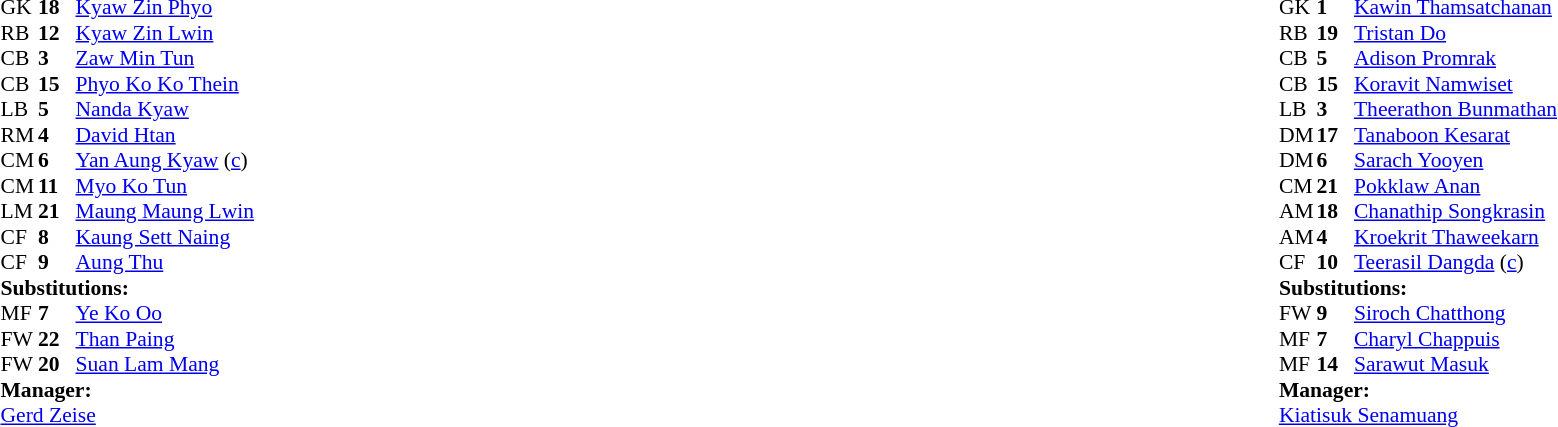<table width="100%">
<tr>
<td valign="top" width="40%"><br><table style="font-size:90%;" cellspacing="0" cellpadding="0">
<tr>
<th width="25"></th>
<th width="25"></th>
</tr>
<tr>
<td>GK</td>
<td><strong>18</strong></td>
<td><a href='#'>Kyaw Zin Phyo</a></td>
</tr>
<tr>
<td>RB</td>
<td><strong>12</strong></td>
<td><a href='#'>Kyaw Zin Lwin</a></td>
<td></td>
<td></td>
</tr>
<tr>
<td>CB</td>
<td><strong>3</strong></td>
<td><a href='#'>Zaw Min Tun</a></td>
</tr>
<tr>
<td>CB</td>
<td><strong>15</strong></td>
<td><a href='#'>Phyo Ko Ko Thein</a></td>
</tr>
<tr>
<td>LB</td>
<td><strong>5</strong></td>
<td><a href='#'>Nanda Kyaw</a></td>
</tr>
<tr>
<td>RM</td>
<td><strong>4</strong></td>
<td><a href='#'>David Htan</a></td>
<td></td>
</tr>
<tr>
<td>CM</td>
<td><strong>6</strong></td>
<td><a href='#'>Yan Aung Kyaw</a> (<a href='#'>c</a>)</td>
<td></td>
</tr>
<tr>
<td>CM</td>
<td><strong>11</strong></td>
<td><a href='#'>Myo Ko Tun</a></td>
<td></td>
<td></td>
</tr>
<tr>
<td>LM</td>
<td><strong>21</strong></td>
<td><a href='#'>Maung Maung Lwin</a></td>
</tr>
<tr>
<td>CF</td>
<td><strong>8</strong></td>
<td><a href='#'>Kaung Sett Naing</a></td>
<td></td>
<td></td>
</tr>
<tr>
<td>CF</td>
<td><strong>9</strong></td>
<td><a href='#'>Aung Thu</a></td>
</tr>
<tr>
<td colspan=3><strong>Substitutions:</strong></td>
</tr>
<tr>
<td>MF</td>
<td><strong>7</strong></td>
<td><a href='#'>Ye Ko Oo</a></td>
<td></td>
<td></td>
</tr>
<tr>
<td>FW</td>
<td><strong>22</strong></td>
<td><a href='#'>Than Paing</a></td>
<td></td>
<td></td>
</tr>
<tr>
<td>FW</td>
<td><strong>20</strong></td>
<td><a href='#'>Suan Lam Mang</a></td>
<td></td>
<td></td>
</tr>
<tr>
<td colspan=3><strong>Manager:</strong></td>
</tr>
<tr>
<td colspan=4> <a href='#'>Gerd Zeise</a></td>
</tr>
</table>
</td>
<td valign="top"></td>
<td valign="top" width="50%"><br><table style="font-size:90%;" cellspacing="0" cellpadding="0" align="center">
<tr>
<th width=25></th>
<th width=25></th>
</tr>
<tr>
<td>GK</td>
<td><strong>1</strong></td>
<td><a href='#'>Kawin Thamsatchanan</a></td>
</tr>
<tr>
<td>RB</td>
<td><strong>19</strong></td>
<td><a href='#'>Tristan Do</a></td>
</tr>
<tr>
<td>CB</td>
<td><strong>5</strong></td>
<td><a href='#'>Adison Promrak</a></td>
</tr>
<tr>
<td>CB</td>
<td><strong>15</strong></td>
<td><a href='#'>Koravit Namwiset</a></td>
</tr>
<tr>
<td>LB</td>
<td><strong>3</strong></td>
<td><a href='#'>Theerathon Bunmathan</a></td>
</tr>
<tr>
<td>DM</td>
<td><strong>17</strong></td>
<td><a href='#'>Tanaboon Kesarat</a></td>
</tr>
<tr>
<td>DM</td>
<td><strong>6</strong></td>
<td><a href='#'>Sarach Yooyen</a></td>
<td></td>
</tr>
<tr>
<td>CM</td>
<td><strong>21</strong></td>
<td><a href='#'>Pokklaw Anan</a></td>
<td></td>
<td></td>
</tr>
<tr>
<td>AM</td>
<td><strong>18</strong></td>
<td><a href='#'>Chanathip Songkrasin</a></td>
<td></td>
<td></td>
</tr>
<tr>
<td>AM</td>
<td><strong>4</strong></td>
<td><a href='#'>Kroekrit Thaweekarn</a></td>
<td></td>
<td></td>
</tr>
<tr>
<td>CF</td>
<td><strong>10</strong></td>
<td><a href='#'>Teerasil Dangda</a> (<a href='#'>c</a>)</td>
</tr>
<tr>
<td colspan=3><strong>Substitutions:</strong></td>
</tr>
<tr>
<td>FW</td>
<td><strong>9</strong></td>
<td><a href='#'>Siroch Chatthong</a></td>
<td></td>
<td></td>
</tr>
<tr>
<td>MF</td>
<td><strong>7</strong></td>
<td><a href='#'>Charyl Chappuis</a></td>
<td></td>
<td></td>
</tr>
<tr>
<td>MF</td>
<td><strong>14</strong></td>
<td><a href='#'>Sarawut Masuk</a></td>
<td></td>
<td></td>
</tr>
<tr>
<td colspan=3><strong>Manager:</strong></td>
</tr>
<tr>
<td colspan=4><a href='#'>Kiatisuk Senamuang</a></td>
</tr>
</table>
</td>
</tr>
</table>
